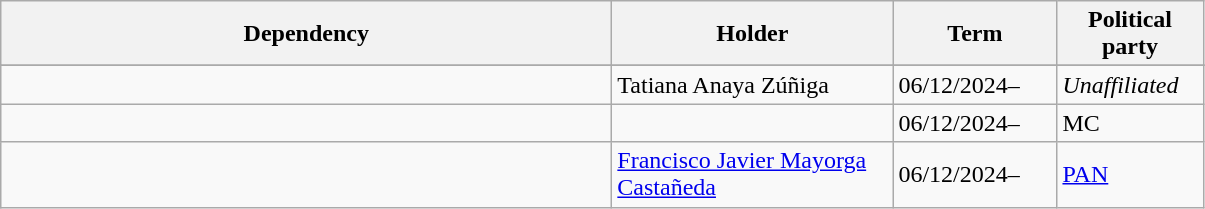<table class="wikitable">
<tr>
<th width=400px>Dependency</th>
<th width=180px>Holder</th>
<th width=102px>Term</th>
<th width=90px>Political party</th>
</tr>
<tr>
</tr>
<tr>
<td></td>
<td>Tatiana Anaya Zúñiga</td>
<td>06/12/2024–</td>
<td><em>Unaffiliated</em></td>
</tr>
<tr>
<td></td>
<td></td>
<td>06/12/2024–</td>
<td>MC </td>
</tr>
<tr>
<td></td>
<td><a href='#'>Francisco Javier Mayorga Castañeda</a></td>
<td>06/12/2024–</td>
<td><a href='#'>PAN</a> </td>
</tr>
</table>
